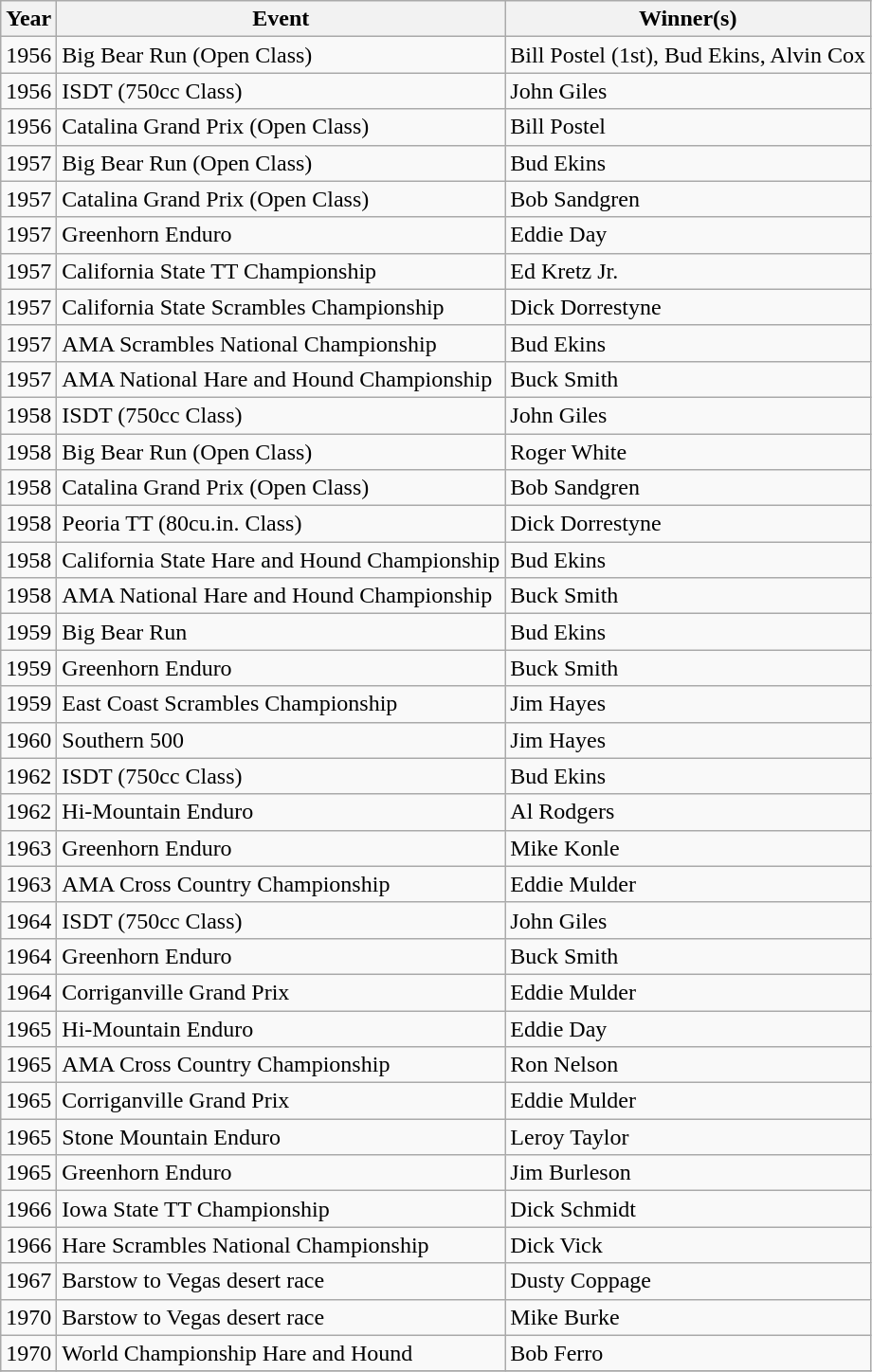<table class="wikitable" border="1">
<tr>
<th>Year</th>
<th>Event</th>
<th>Winner(s)</th>
</tr>
<tr>
<td>1956</td>
<td>Big Bear Run (Open Class)</td>
<td>Bill Postel (1st), Bud Ekins, Alvin Cox</td>
</tr>
<tr>
<td>1956</td>
<td>ISDT (750cc Class)</td>
<td> John Giles</td>
</tr>
<tr>
<td>1956</td>
<td>Catalina Grand Prix (Open Class)</td>
<td>Bill Postel</td>
</tr>
<tr>
<td>1957</td>
<td>Big Bear Run (Open Class)</td>
<td>Bud Ekins</td>
</tr>
<tr>
<td>1957</td>
<td>Catalina Grand Prix (Open Class)</td>
<td>Bob Sandgren</td>
</tr>
<tr>
<td>1957</td>
<td>Greenhorn Enduro</td>
<td>Eddie Day</td>
</tr>
<tr>
<td>1957</td>
<td>California State TT Championship</td>
<td>Ed Kretz Jr.</td>
</tr>
<tr>
<td>1957</td>
<td>California State Scrambles Championship</td>
<td>Dick Dorrestyne</td>
</tr>
<tr>
<td>1957</td>
<td>AMA Scrambles National Championship</td>
<td>Bud Ekins</td>
</tr>
<tr>
<td>1957</td>
<td>AMA National Hare and Hound Championship</td>
<td>Buck Smith</td>
</tr>
<tr>
<td>1958</td>
<td>ISDT (750cc Class)</td>
<td>John Giles</td>
</tr>
<tr>
<td>1958</td>
<td>Big Bear Run (Open Class)</td>
<td>Roger White</td>
</tr>
<tr>
<td>1958</td>
<td>Catalina Grand Prix (Open Class)</td>
<td>Bob Sandgren</td>
</tr>
<tr>
<td>1958</td>
<td>Peoria TT (80cu.in. Class)</td>
<td>Dick Dorrestyne</td>
</tr>
<tr>
<td>1958</td>
<td>California State Hare and Hound Championship</td>
<td>Bud Ekins</td>
</tr>
<tr>
<td>1958</td>
<td>AMA National Hare and Hound Championship</td>
<td>Buck Smith</td>
</tr>
<tr>
<td>1959</td>
<td>Big Bear Run</td>
<td>Bud Ekins</td>
</tr>
<tr>
<td>1959</td>
<td>Greenhorn Enduro</td>
<td>Buck Smith</td>
</tr>
<tr>
<td>1959</td>
<td>East Coast Scrambles Championship</td>
<td>Jim Hayes</td>
</tr>
<tr>
<td>1960</td>
<td>Southern 500</td>
<td>Jim Hayes</td>
</tr>
<tr>
<td>1962</td>
<td>ISDT (750cc Class)</td>
<td>Bud Ekins</td>
</tr>
<tr>
<td>1962</td>
<td>Hi-Mountain  Enduro</td>
<td>Al Rodgers</td>
</tr>
<tr>
<td>1963</td>
<td>Greenhorn Enduro</td>
<td>Mike Konle</td>
</tr>
<tr>
<td>1963</td>
<td>AMA Cross Country Championship</td>
<td>Eddie Mulder</td>
</tr>
<tr>
<td>1964</td>
<td>ISDT (750cc Class)</td>
<td>John Giles</td>
</tr>
<tr>
<td>1964</td>
<td>Greenhorn Enduro</td>
<td>Buck Smith</td>
</tr>
<tr>
<td>1964</td>
<td>Corriganville Grand Prix</td>
<td>Eddie Mulder</td>
</tr>
<tr>
<td>1965</td>
<td>Hi-Mountain Enduro</td>
<td>Eddie Day</td>
</tr>
<tr>
<td>1965</td>
<td>AMA Cross Country Championship</td>
<td>Ron Nelson</td>
</tr>
<tr>
<td>1965</td>
<td>Corriganville Grand Prix</td>
<td>Eddie Mulder</td>
</tr>
<tr>
<td>1965</td>
<td>Stone Mountain Enduro</td>
<td>Leroy Taylor</td>
</tr>
<tr>
<td>1965</td>
<td>Greenhorn Enduro</td>
<td>Jim Burleson</td>
</tr>
<tr>
<td>1966</td>
<td>Iowa State TT Championship</td>
<td>Dick Schmidt</td>
</tr>
<tr>
<td>1966</td>
<td>Hare Scrambles National Championship</td>
<td>Dick Vick</td>
</tr>
<tr>
<td>1967</td>
<td>Barstow to Vegas  desert race</td>
<td>Dusty Coppage</td>
</tr>
<tr>
<td>1970</td>
<td>Barstow to Vegas  desert race</td>
<td>Mike Burke</td>
</tr>
<tr>
<td>1970</td>
<td>World Championship Hare and Hound</td>
<td>Bob Ferro</td>
</tr>
<tr>
</tr>
</table>
